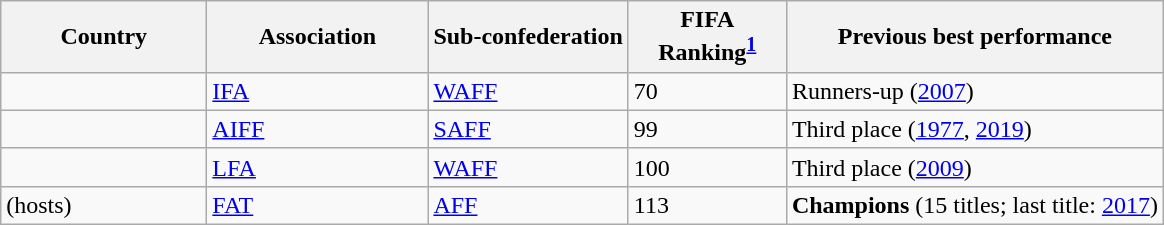<table class="wikitable sortable">
<tr>
<th style="width:130px;">Country</th>
<th style="width:140px;">Association</th>
<th>Sub-confederation</th>
<th style="width:98px;">FIFA Ranking<sup><a href='#'>1</a></sup></th>
<th>Previous best performance</th>
</tr>
<tr>
<td></td>
<td><a href='#'>IFA</a></td>
<td><a href='#'>WAFF</a></td>
<td>70</td>
<td>Runners-up (<a href='#'>2007</a>)</td>
</tr>
<tr>
<td></td>
<td><a href='#'>AIFF</a></td>
<td><a href='#'>SAFF</a></td>
<td>99</td>
<td>Third place (<a href='#'>1977</a>, <a href='#'>2019</a>)</td>
</tr>
<tr>
<td></td>
<td><a href='#'>LFA</a></td>
<td><a href='#'>WAFF</a></td>
<td>100</td>
<td>Third place (<a href='#'>2009</a>)</td>
</tr>
<tr>
<td> (hosts)</td>
<td><a href='#'>FAT</a></td>
<td><a href='#'>AFF</a></td>
<td>113</td>
<td><strong>Champions</strong> (15 titles; last title: <a href='#'>2017</a>)</td>
</tr>
</table>
